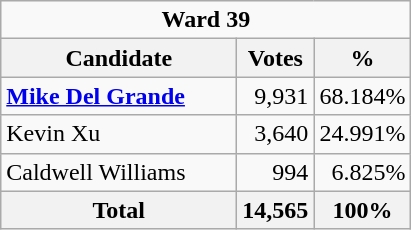<table class="wikitable">
<tr>
<td Colspan="3" align="center"><strong>Ward 39</strong></td>
</tr>
<tr>
<th bgcolor="#DDDDFF" width="150px">Candidate</th>
<th bgcolor="#DDDDFF">Votes</th>
<th bgcolor="#DDDDFF">%</th>
</tr>
<tr>
<td><strong><a href='#'>Mike Del Grande</a></strong></td>
<td align=right>9,931</td>
<td align=right>68.184%</td>
</tr>
<tr>
<td>Kevin Xu</td>
<td align=right>3,640</td>
<td align=right>24.991%</td>
</tr>
<tr>
<td>Caldwell Williams</td>
<td align=right>994</td>
<td align=right>6.825%</td>
</tr>
<tr>
<th>Total</th>
<th align=right>14,565</th>
<th align=right>100%</th>
</tr>
</table>
